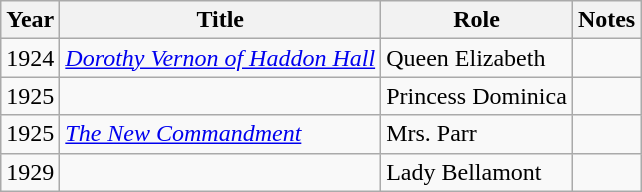<table class="wikitable sortable">
<tr>
<th>Year</th>
<th>Title</th>
<th>Role</th>
<th class="unsortable">Notes</th>
</tr>
<tr>
<td>1924</td>
<td><em><a href='#'>Dorothy Vernon of Haddon Hall</a></em></td>
<td>Queen Elizabeth</td>
<td></td>
</tr>
<tr>
<td>1925</td>
<td><em></em></td>
<td>Princess Dominica</td>
<td></td>
</tr>
<tr>
<td>1925</td>
<td><em><a href='#'>The New Commandment</a></em></td>
<td>Mrs. Parr</td>
<td></td>
</tr>
<tr>
<td>1929</td>
<td><em></em></td>
<td>Lady Bellamont</td>
<td></td>
</tr>
</table>
